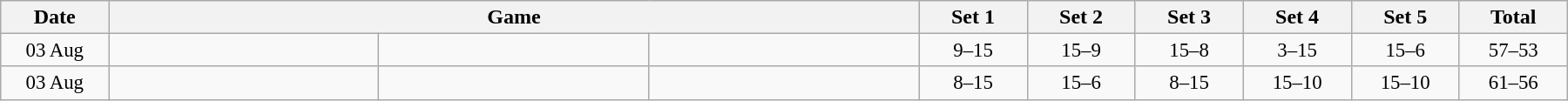<table width=1200 class="wikitable">
<tr>
<th width=6%>Date</th>
<th width=45% colspan=3>Game</th>
<th width=6%>Set 1</th>
<th width=6%>Set 2</th>
<th width=6%>Set 3</th>
<th width=6%>Set 4</th>
<th width=6%>Set 5</th>
<th width=6%>Total</th>
</tr>
<tr style=font-size:95%>
<td align=center>03 Aug</td>
<td align=center><strong></strong></td>
<td></td>
<td></td>
<td align=center>9–15</td>
<td align=center>15–9</td>
<td align=center>15–8</td>
<td align=center>3–15</td>
<td align=center>15–6</td>
<td align=center>57–53</td>
</tr>
<tr style=font-size:95%>
<td align=center>03 Aug</td>
<td align=center><strong></strong></td>
<td></td>
<td></td>
<td align=center>8–15</td>
<td align=center>15–6</td>
<td align=center>8–15</td>
<td align=center>15–10</td>
<td align=center>15–10</td>
<td align=center>61–56</td>
</tr>
</table>
